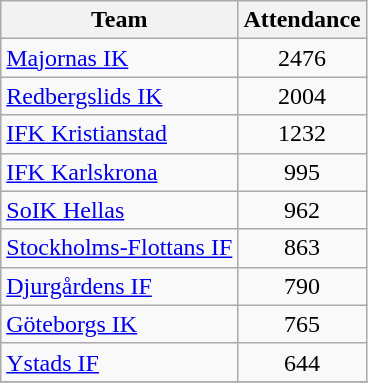<table class="wikitable sortable">
<tr>
<th>Team</th>
<th>Attendance</th>
</tr>
<tr>
<td><a href='#'>Majornas IK</a></td>
<td align=center>2476</td>
</tr>
<tr>
<td><a href='#'>Redbergslids IK</a></td>
<td align=center>2004</td>
</tr>
<tr>
<td><a href='#'>IFK Kristianstad</a></td>
<td align=center>1232</td>
</tr>
<tr>
<td><a href='#'>IFK Karlskrona</a></td>
<td align=center>995</td>
</tr>
<tr>
<td><a href='#'>SoIK Hellas</a></td>
<td align=center>962</td>
</tr>
<tr>
<td><a href='#'>Stockholms-Flottans IF</a></td>
<td align=center>863</td>
</tr>
<tr>
<td><a href='#'>Djurgårdens IF</a></td>
<td align=center>790</td>
</tr>
<tr>
<td><a href='#'>Göteborgs IK</a></td>
<td align=center>765</td>
</tr>
<tr>
<td><a href='#'>Ystads IF</a></td>
<td align=center>644</td>
</tr>
<tr>
</tr>
</table>
